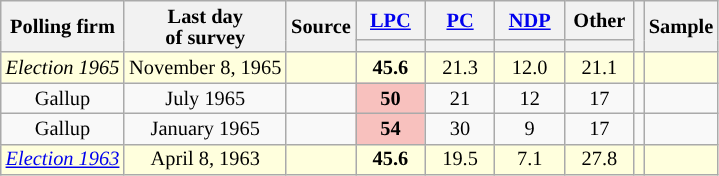<table class="wikitable sortable" style="text-align:center;font-size:85%;line-height:14px;" align="center">
<tr>
<th rowspan="2">Polling firm</th>
<th rowspan="2">Last day <br>of survey</th>
<th rowspan="2">Source</th>
<th class="unsortable" style="width:40px;"><a href='#'>LPC</a></th>
<th class="unsortable" style="width:40px;"><a href='#'>PC</a></th>
<th class="unsortable" style="width:40px;"><a href='#'>NDP</a></th>
<th class="unsortable" style="width:40px;">Other</th>
<th rowspan="2"></th>
<th rowspan="2">Sample</th>
</tr>
<tr style="line-height:5px;">
<th style="background:"></th>
<th style="background:"></th>
<th style="background:"></th>
<th style="background:"></th>
</tr>
<tr>
<td style="background:#ffd;"><em>Election 1965</em></td>
<td style="background:#ffd;">November 8, 1965</td>
<td style="background:#ffd;"></td>
<td style="background:#ffd;"><strong>45.6</strong></td>
<td style="background:#ffd;">21.3</td>
<td style="background:#ffd;">12.0</td>
<td style="background:#ffd;">21.1</td>
<td style="background:#ffd;"></td>
<td style="background:#ffd;"></td>
</tr>
<tr>
<td>Gallup</td>
<td>July 1965</td>
<td></td>
<td style='background:#F8C1BE'><strong>50</strong></td>
<td>21</td>
<td>12</td>
<td>17</td>
<td></td>
<td></td>
</tr>
<tr>
<td>Gallup</td>
<td>January 1965</td>
<td></td>
<td style='background:#F8C1BE'><strong>54</strong></td>
<td>30</td>
<td>9</td>
<td>17</td>
<td></td>
<td></td>
</tr>
<tr>
<td style="background:#ffd;"><em><a href='#'>Election 1963</a></em></td>
<td style="background:#ffd;">April 8, 1963</td>
<td style="background:#ffd;"></td>
<td style="background:#ffd;"><strong>45.6</strong></td>
<td style="background:#ffd;">19.5</td>
<td style="background:#ffd;">7.1</td>
<td style="background:#ffd;">27.8</td>
<td style="background:#ffd;"></td>
<td style="background:#ffd;"></td>
</tr>
</table>
